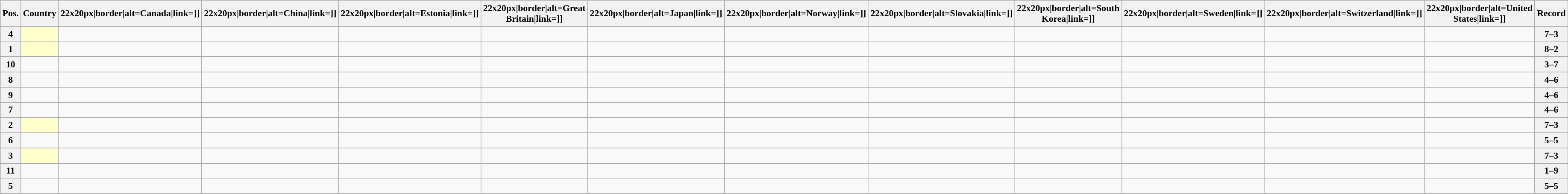<table class="wikitable sortable nowrap" style="text-align:center; font-size:0.9em;">
<tr>
<th>Pos.</th>
<th>Country</th>
<th [[Image:>22x20px|border|alt=Canada|link=]]</th>
<th [[Image:>22x20px|border|alt=China|link=]]</th>
<th [[Image:>22x20px|border|alt=Estonia|link=]]</th>
<th [[Image:>22x20px|border|alt=Great Britain|link=]]</th>
<th [[Image:>22x20px|border|alt=Japan|link=]]</th>
<th [[Image:>22x20px|border|alt=Norway|link=]]</th>
<th [[Image:>22x20px|border|alt=Slovakia|link=]]</th>
<th [[Image:>22x20px|border|alt=South Korea|link=]]</th>
<th [[Image:>22x20px|border|alt=Sweden|link=]]</th>
<th [[Image:>22x20px|border|alt=Switzerland|link=]]</th>
<th [[Image:>22x20px|border|alt=United States|link=]]</th>
<th>Record</th>
</tr>
<tr>
<th>4</th>
<td style="text-align:left; background:#ffffcc;"></td>
<td> </td>
<td> </td>
<td> </td>
<td></td>
<td> </td>
<td> </td>
<td> </td>
<td> </td>
<td> </td>
<td> </td>
<td> </td>
<th>7–3</th>
</tr>
<tr>
<th>1</th>
<td style="text-align:left; background:#ffffcc;"></td>
<td> </td>
<td> </td>
<td> </td>
<td> </td>
<td> </td>
<td> </td>
<td> </td>
<td> </td>
<td> </td>
<td> </td>
<td> </td>
<th>8–2</th>
</tr>
<tr>
<th>10</th>
<td style="text-align:left;"></td>
<td> </td>
<td> </td>
<td> </td>
<td> </td>
<td> </td>
<td> </td>
<td> </td>
<td> </td>
<td> </td>
<td> </td>
<td> </td>
<th>3–7</th>
</tr>
<tr>
<th>8</th>
<td style="text-align:left;"></td>
<td> </td>
<td> </td>
<td> </td>
<td> </td>
<td> </td>
<td> </td>
<td> </td>
<td> </td>
<td> </td>
<td> </td>
<td> </td>
<th>4–6</th>
</tr>
<tr>
<th>9</th>
<td style="text-align:left;"></td>
<td> </td>
<td> </td>
<td> </td>
<td> </td>
<td> </td>
<td> </td>
<td> </td>
<td> </td>
<td> </td>
<td> </td>
<td> </td>
<th>4–6</th>
</tr>
<tr>
<th>7</th>
<td style="text-align:left;"></td>
<td> </td>
<td> </td>
<td> </td>
<td> </td>
<td> </td>
<td> </td>
<td> </td>
<td> </td>
<td> </td>
<td> </td>
<td> </td>
<th>4–6</th>
</tr>
<tr>
<th>2</th>
<td style="text-align:left; background:#ffffcc;"></td>
<td> </td>
<td> </td>
<td> </td>
<td> </td>
<td> </td>
<td> </td>
<td> </td>
<td> </td>
<td> </td>
<td> </td>
<td> </td>
<th>7–3</th>
</tr>
<tr>
<th>6</th>
<td style="text-align:left;"></td>
<td> </td>
<td> </td>
<td> </td>
<td> </td>
<td> </td>
<td> </td>
<td> </td>
<td> </td>
<td> </td>
<td> </td>
<td> </td>
<th>5–5</th>
</tr>
<tr>
<th>3</th>
<td style="text-align:left; background:#ffffcc;"></td>
<td> </td>
<td> </td>
<td> </td>
<td> </td>
<td> </td>
<td> </td>
<td> </td>
<td> </td>
<td> </td>
<td> </td>
<td> </td>
<th>7–3</th>
</tr>
<tr>
<th>11</th>
<td style="text-align:left;"></td>
<td> </td>
<td> </td>
<td> </td>
<td> </td>
<td> </td>
<td> </td>
<td> </td>
<td> </td>
<td> </td>
<td> </td>
<td> </td>
<th>1–9</th>
</tr>
<tr>
<th>5</th>
<td style="text-align:left;"></td>
<td> </td>
<td> </td>
<td> </td>
<td> </td>
<td> </td>
<td> </td>
<td> </td>
<td> </td>
<td> </td>
<td> </td>
<td> </td>
<th>5–5</th>
</tr>
</table>
